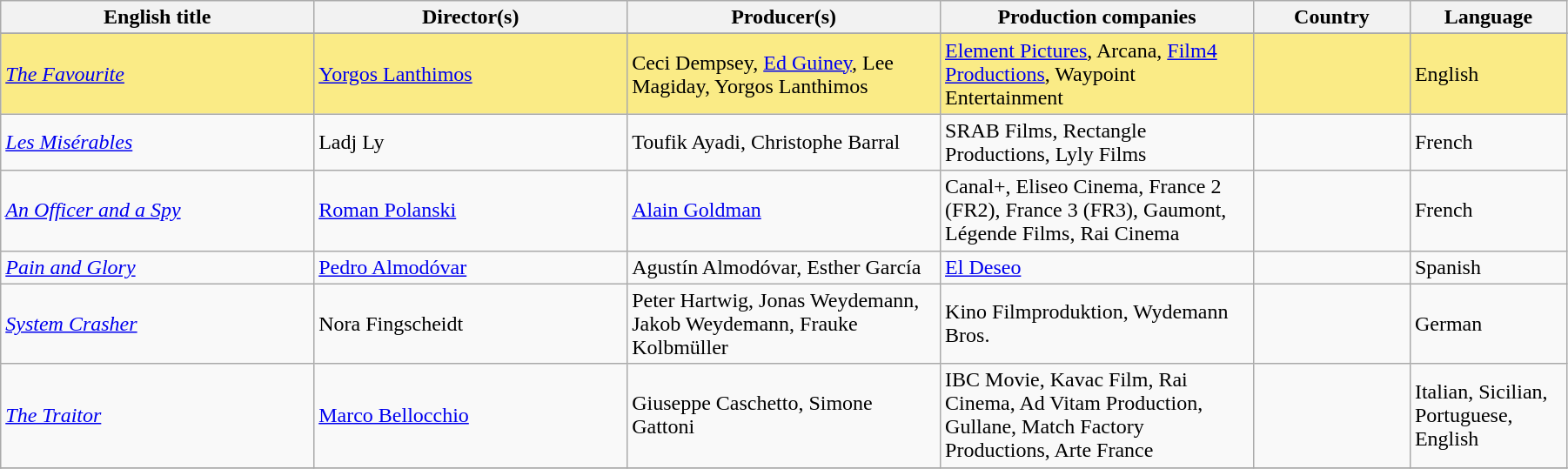<table class="sortable wikitable" width="95%" cellpadding="5">
<tr>
<th width="20%">English title</th>
<th width="20%">Director(s)</th>
<th width="20%">Producer(s)</th>
<th width="20%">Production companies</th>
<th width="10%">Country</th>
<th width="10%">Language</th>
</tr>
<tr>
</tr>
<tr style="background:#FAEB86">
<td> <em><a href='#'>The Favourite</a></em></td>
<td><a href='#'>Yorgos Lanthimos</a></td>
<td>Ceci Dempsey, <a href='#'>Ed Guiney</a>, Lee Magiday, Yorgos Lanthimos</td>
<td><a href='#'>Element Pictures</a>, Arcana, <a href='#'>Film4 Productions</a>, Waypoint Entertainment</td>
<td> </td>
<td>English</td>
</tr>
<tr>
<td><em><a href='#'>Les Misérables</a></em></td>
<td>Ladj Ly</td>
<td>Toufik Ayadi, Christophe Barral</td>
<td>SRAB Films, Rectangle Productions, Lyly Films</td>
<td></td>
<td>French</td>
</tr>
<tr>
<td><em><a href='#'>An Officer and a Spy</a></em></td>
<td><a href='#'>Roman Polanski</a></td>
<td><a href='#'>Alain Goldman</a></td>
<td>Canal+, Eliseo Cinema, France 2 (FR2), France 3 (FR3), Gaumont, Légende Films, Rai Cinema</td>
<td> </td>
<td>French</td>
</tr>
<tr>
<td><em><a href='#'>Pain and Glory</a></em></td>
<td><a href='#'>Pedro Almodóvar</a></td>
<td>Agustín Almodóvar, Esther García</td>
<td><a href='#'>El Deseo</a></td>
<td></td>
<td>Spanish</td>
</tr>
<tr>
<td><em><a href='#'>System Crasher</a></em></td>
<td>Nora Fingscheidt</td>
<td>Peter Hartwig, Jonas Weydemann, Jakob Weydemann, Frauke Kolbmüller</td>
<td>Kino Filmproduktion, Wydemann Bros.</td>
<td></td>
<td>German</td>
</tr>
<tr>
<td><a href='#'><em>The Traitor</em></a></td>
<td><a href='#'>Marco Bellocchio</a></td>
<td>Giuseppe Caschetto, Simone Gattoni</td>
<td>IBC Movie, Kavac Film, Rai Cinema, Ad Vitam Production, Gullane, Match Factory Productions, Arte France</td>
<td>   </td>
<td>Italian, Sicilian, Portuguese, English</td>
</tr>
<tr>
</tr>
</table>
